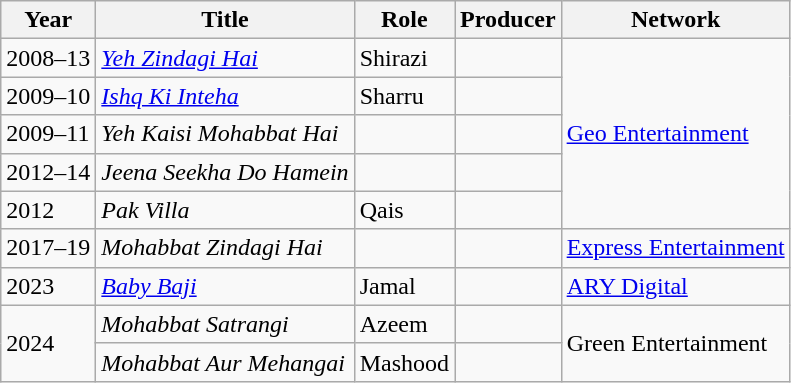<table class="wikitable sortable">
<tr>
<th>Year</th>
<th>Title</th>
<th>Role</th>
<th>Producer</th>
<th>Network</th>
</tr>
<tr>
<td>2008–13</td>
<td><em><a href='#'>Yeh Zindagi Hai</a></em></td>
<td>Shirazi</td>
<td></td>
<td rowspan="5"><a href='#'>Geo Entertainment</a></td>
</tr>
<tr>
<td>2009–10</td>
<td><em><a href='#'>Ishq Ki Inteha</a></em></td>
<td>Sharru</td>
<td></td>
</tr>
<tr>
<td>2009–11</td>
<td><em>Yeh Kaisi Mohabbat Hai</em></td>
<td></td>
<td></td>
</tr>
<tr>
<td>2012–14</td>
<td><em>Jeena Seekha Do Hamein</em></td>
<td></td>
<td></td>
</tr>
<tr>
<td>2012</td>
<td><em>Pak Villa</em></td>
<td>Qais</td>
<td></td>
</tr>
<tr>
<td>2017–19</td>
<td><em>Mohabbat Zindagi Hai</em></td>
<td></td>
<td></td>
<td><a href='#'>Express Entertainment</a></td>
</tr>
<tr>
<td>2023</td>
<td><em><a href='#'>Baby Baji</a></em></td>
<td>Jamal</td>
<td></td>
<td><a href='#'>ARY Digital</a></td>
</tr>
<tr>
<td rowspan="2">2024</td>
<td><em>Mohabbat Satrangi</em></td>
<td>Azeem</td>
<td></td>
<td rowspan="2">Green Entertainment</td>
</tr>
<tr>
<td><em>Mohabbat Aur Mehangai</em></td>
<td>Mashood</td>
<td></td>
</tr>
</table>
